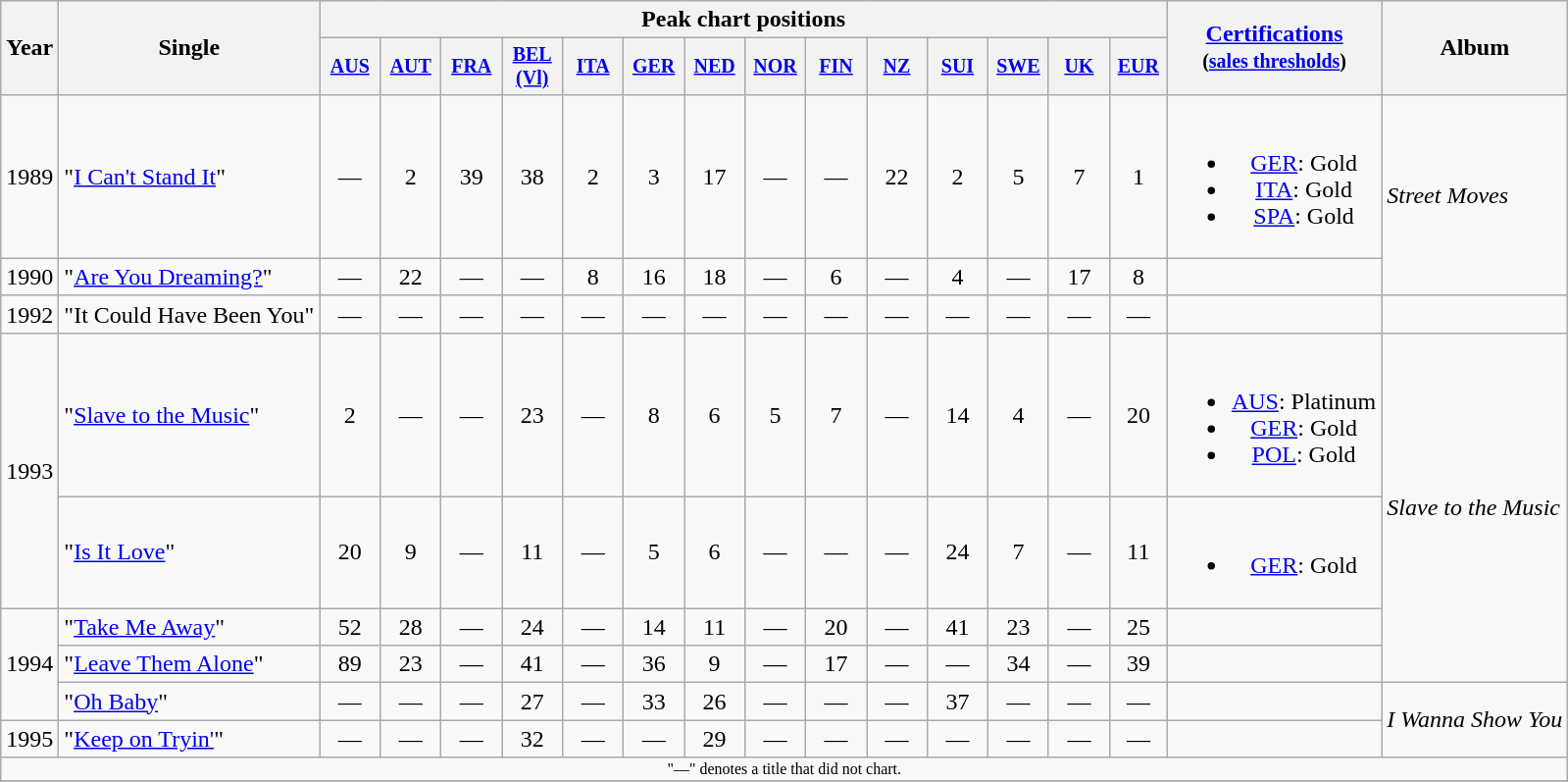<table class="wikitable" style="text-align:center;">
<tr>
<th rowspan="2">Year</th>
<th rowspan="2">Single</th>
<th colspan="14">Peak chart positions</th>
<th rowspan="2"><a href='#'>Certifications</a><br><small>(<a href='#'>sales thresholds</a>)</small></th>
<th rowspan="2">Album</th>
</tr>
<tr style="font-size:smaller;">
<th width="35"><a href='#'>AUS</a><br></th>
<th width="35"><a href='#'>AUT</a><br></th>
<th width="35"><a href='#'>FRA</a><br></th>
<th width="35"><a href='#'>BEL<br>(Vl)</a><br></th>
<th width="35"><a href='#'>ITA</a><br></th>
<th width="35"><a href='#'>GER</a><br></th>
<th width="35"><a href='#'>NED</a><br></th>
<th width="35"><a href='#'>NOR</a><br></th>
<th width="35"><a href='#'>FIN</a><br></th>
<th width="35"><a href='#'>NZ</a><br></th>
<th width="35"><a href='#'>SUI</a><br></th>
<th width="35"><a href='#'>SWE</a><br></th>
<th width="35"><a href='#'>UK</a><br></th>
<th width="33"><a href='#'>EUR</a><br></th>
</tr>
<tr>
<td>1989</td>
<td align="left">"<a href='#'>I Can't Stand It</a>"</td>
<td>—</td>
<td>2</td>
<td>39</td>
<td>38</td>
<td>2</td>
<td>3</td>
<td>17</td>
<td>—</td>
<td>—</td>
<td>22</td>
<td>2</td>
<td>5</td>
<td>7</td>
<td>1</td>
<td><br><ul><li><a href='#'>GER</a>: Gold</li><li><a href='#'>ITA</a>: Gold</li><li><a href='#'>SPA</a>: Gold</li></ul></td>
<td align="left" rowspan="2"><em>Street Moves</em></td>
</tr>
<tr>
<td>1990</td>
<td align="left">"<a href='#'>Are You Dreaming?</a>"</td>
<td>—</td>
<td>22</td>
<td>—</td>
<td>—</td>
<td>8</td>
<td>16</td>
<td>18</td>
<td>—</td>
<td>6</td>
<td>—</td>
<td>4</td>
<td>—</td>
<td>17</td>
<td>8</td>
<td></td>
</tr>
<tr>
<td align="left" rowspan="1">1992</td>
<td align="left">"It Could Have Been You"</td>
<td>—</td>
<td>—</td>
<td>—</td>
<td>—</td>
<td>—</td>
<td>—</td>
<td>—</td>
<td>—</td>
<td>—</td>
<td>—</td>
<td>—</td>
<td>—</td>
<td>—</td>
<td>—</td>
<td></td>
<td></td>
</tr>
<tr>
<td rowspan=2>1993</td>
<td align="left">"<a href='#'>Slave to the Music</a>"</td>
<td>2</td>
<td>—</td>
<td>—</td>
<td>23</td>
<td>—</td>
<td>8</td>
<td>6</td>
<td>5</td>
<td>7</td>
<td>—</td>
<td>14</td>
<td>4</td>
<td>—</td>
<td>20</td>
<td><br><ul><li><a href='#'>AUS</a>: Platinum</li><li><a href='#'>GER</a>: Gold</li><li><a href='#'>POL</a>: Gold</li></ul></td>
<td align="left" rowspan="4"><em>Slave to the Music</em></td>
</tr>
<tr>
<td align="left">"<a href='#'>Is It Love</a>"</td>
<td>20</td>
<td>9</td>
<td>—</td>
<td>11</td>
<td>—</td>
<td>5</td>
<td>6</td>
<td>—</td>
<td>—</td>
<td>—</td>
<td>24</td>
<td>7</td>
<td>—</td>
<td>11</td>
<td><br><ul><li><a href='#'>GER</a>: Gold</li></ul></td>
</tr>
<tr>
<td rowspan=3>1994</td>
<td align="left">"<a href='#'>Take Me Away</a>"</td>
<td>52</td>
<td>28</td>
<td>—</td>
<td>24</td>
<td>—</td>
<td>14</td>
<td>11</td>
<td>—</td>
<td>20</td>
<td>—</td>
<td>41</td>
<td>23</td>
<td>—</td>
<td>25</td>
<td></td>
</tr>
<tr>
<td align="left">"<a href='#'>Leave Them Alone</a>"</td>
<td>89</td>
<td>23</td>
<td>—</td>
<td>41</td>
<td>—</td>
<td>36</td>
<td>9</td>
<td>—</td>
<td>17</td>
<td>—</td>
<td>—</td>
<td>34</td>
<td>—</td>
<td>39</td>
<td></td>
</tr>
<tr>
<td align="left">"<a href='#'>Oh Baby</a>"</td>
<td>—</td>
<td>—</td>
<td>—</td>
<td>27</td>
<td>—</td>
<td>33</td>
<td>26</td>
<td>—</td>
<td>—</td>
<td>—</td>
<td>37</td>
<td>—</td>
<td>—</td>
<td>—</td>
<td></td>
<td align="left" rowspan="2"><em>I Wanna Show You</em></td>
</tr>
<tr>
<td>1995</td>
<td align="left">"<a href='#'>Keep on Tryin'</a>"</td>
<td>—</td>
<td>—</td>
<td>—</td>
<td>32</td>
<td>—</td>
<td>—</td>
<td>29</td>
<td>—</td>
<td>—</td>
<td>—</td>
<td>—</td>
<td>—</td>
<td>—</td>
<td>—</td>
<td></td>
</tr>
<tr>
<td colspan="18" style="font-size:8pt">"—" denotes a title that did not chart.</td>
</tr>
<tr>
</tr>
</table>
